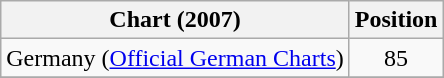<table class="wikitable">
<tr>
<th align="left">Chart (2007)</th>
<th style="text-align:center;">Position</th>
</tr>
<tr>
<td>Germany (<a href='#'>Official German Charts</a>)</td>
<td style="text-align:center;">85</td>
</tr>
<tr>
</tr>
</table>
